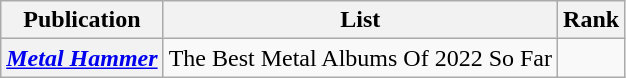<table class="wikitable sortable plainrowheaders">
<tr>
<th>Publication</th>
<th>List</th>
<th>Rank</th>
</tr>
<tr>
<th scope="row"><em><a href='#'>Metal Hammer</a></em></th>
<td>The Best Metal Albums Of 2022 So Far</td>
<td></td>
</tr>
</table>
